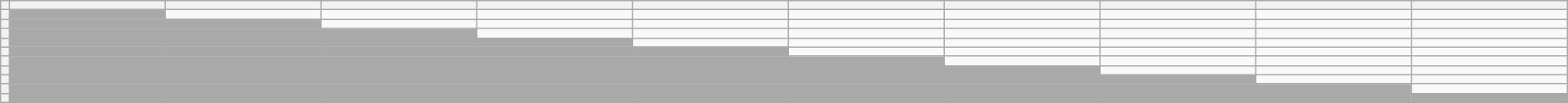<table class="wikitable">
<tr>
<th></th>
<th width=125px></th>
<th width=125px></th>
<th width=125px></th>
<th width=125px></th>
<th width=125px></th>
<th width=125px></th>
<th width=125px></th>
<th width=125px></th>
<th width=125px></th>
<th width=125px></th>
</tr>
<tr>
<th style="text-align: left;"></th>
<td style="background:darkgray"></td>
<td></td>
<td></td>
<td></td>
<td></td>
<td></td>
<td></td>
<td></td>
<td></td>
<td></td>
</tr>
<tr>
<th style="text-align: left;"></th>
<td style="background:darkgray"></td>
<td style="background:darkgray"></td>
<td></td>
<td></td>
<td></td>
<td></td>
<td></td>
<td></td>
<td></td>
<td></td>
</tr>
<tr>
<th style="text-align: left;"></th>
<td style="background:darkgray"></td>
<td style="background:darkgray"></td>
<td style="background:darkgray"></td>
<td></td>
<td></td>
<td></td>
<td></td>
<td></td>
<td></td>
<td></td>
</tr>
<tr>
<th style="text-align: left;"></th>
<td style="background:darkgray"></td>
<td style="background:darkgray"></td>
<td style="background:darkgray"></td>
<td style="background:darkgray"></td>
<td></td>
<td></td>
<td></td>
<td></td>
<td></td>
<td></td>
</tr>
<tr>
<th style="text-align: left;"></th>
<td style="background:darkgray"></td>
<td style="background:darkgray"></td>
<td style="background:darkgray"></td>
<td style="background:darkgray"></td>
<td style="background:darkgray"></td>
<td></td>
<td></td>
<td></td>
<td></td>
<td></td>
</tr>
<tr>
<th style="text-align: left;"></th>
<td style="background:darkgray"></td>
<td style="background:darkgray"></td>
<td style="background:darkgray"></td>
<td style="background:darkgray"></td>
<td style="background:darkgray"></td>
<td style="background:darkgray"></td>
<td></td>
<td></td>
<td></td>
<td></td>
</tr>
<tr>
<th style="text-align: left;"></th>
<td style="background:darkgray"></td>
<td style="background:darkgray"></td>
<td style="background:darkgray"></td>
<td style="background:darkgray"></td>
<td style="background:darkgray"></td>
<td style="background:darkgray"></td>
<td style="background:darkgray"></td>
<td></td>
<td></td>
<td></td>
</tr>
<tr>
<th style="text-align: left;"></th>
<td style="background:darkgray"></td>
<td style="background:darkgray"></td>
<td style="background:darkgray"></td>
<td style="background:darkgray"></td>
<td style="background:darkgray"></td>
<td style="background:darkgray"></td>
<td style="background:darkgray"></td>
<td style="background:darkgray"></td>
<td></td>
<td></td>
</tr>
<tr>
<th style="text-align: left;"></th>
<td style="background:darkgray"></td>
<td style="background:darkgray"></td>
<td style="background:darkgray"></td>
<td style="background:darkgray"></td>
<td style="background:darkgray"></td>
<td style="background:darkgray"></td>
<td style="background:darkgray"></td>
<td style="background:darkgray"></td>
<td style="background:darkgray"></td>
<td></td>
</tr>
<tr>
<th style="text-align: left;"></th>
<td style="background:darkgray"></td>
<td style="background:darkgray"></td>
<td style="background:darkgray"></td>
<td style="background:darkgray"></td>
<td style="background:darkgray"></td>
<td style="background:darkgray"></td>
<td style="background:darkgray"></td>
<td style="background:darkgray"></td>
<td style="background:darkgray"></td>
<td style="background:darkgray"></td>
</tr>
</table>
